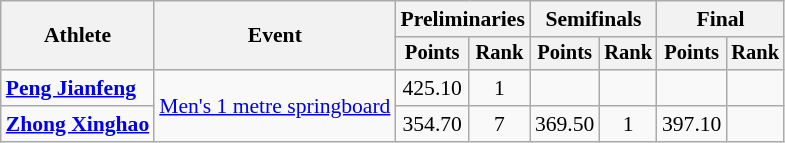<table class=wikitable style="font-size:90%">
<tr>
<th rowspan="2">Athlete</th>
<th rowspan="2">Event</th>
<th colspan="2">Preliminaries</th>
<th colspan="2">Semifinals</th>
<th colspan="2">Final</th>
</tr>
<tr style="font-size:95%">
<th>Points</th>
<th>Rank</th>
<th>Points</th>
<th>Rank</th>
<th>Points</th>
<th>Rank</th>
</tr>
<tr align=center>
<td align=left><strong><a href='#'>Peng Jianfeng</a></strong></td>
<td align=left rowspan=2><a href='#'>Men's 1 metre springboard</a></td>
<td>425.10</td>
<td>1</td>
<td></td>
<td></td>
<td></td>
<td></td>
</tr>
<tr align=center>
<td align=left><strong><a href='#'>Zhong Xinghao</a></strong></td>
<td>354.70</td>
<td>7</td>
<td>369.50</td>
<td>1</td>
<td>397.10</td>
<td></td>
</tr>
</table>
